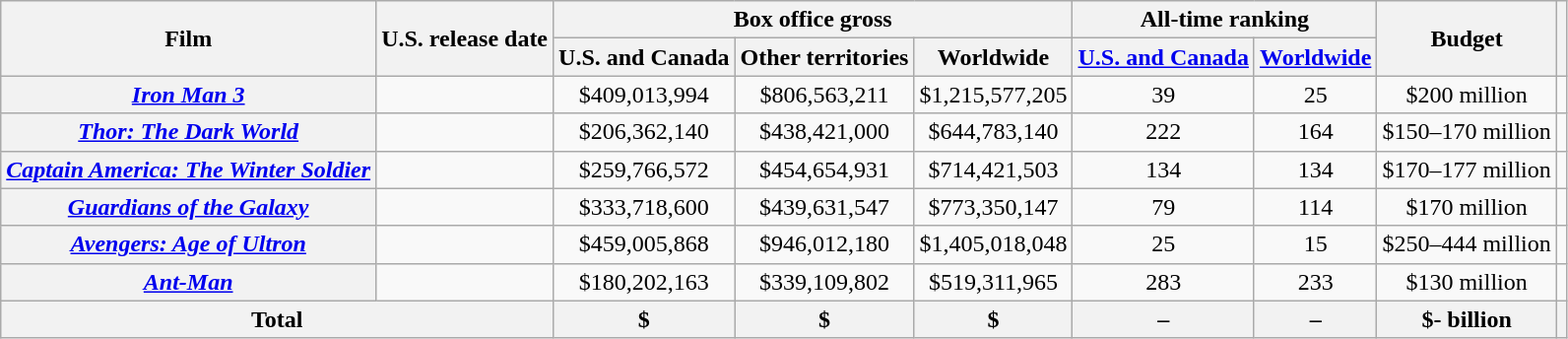<table class="wikitable plainrowheaders sortable" style="text-align: center;">
<tr>
<th scope="col" rowspan="2">Film</th>
<th scope="col" rowspan="2">U.S. release date</th>
<th scope="col" colspan="3" class="sortable">Box office gross</th>
<th scope="col" colspan="2" style="text: wrap;" class="unsortable">All-time ranking</th>
<th scope="col" rowspan="2">Budget</th>
<th scope="col" rowspan="2" class="unsortable"></th>
</tr>
<tr>
<th scope="col">U.S. and Canada</th>
<th scope="col">Other territories</th>
<th scope="col">Worldwide</th>
<th scope="col" class="sortable"><a href='#'>U.S. and Canada</a></th>
<th scope="col" class="sortable"><a href='#'>Worldwide</a></th>
</tr>
<tr>
<th scope="row"><em><a href='#'>Iron Man 3</a></em></th>
<td></td>
<td>$409,013,994</td>
<td>$806,563,211</td>
<td>$1,215,577,205</td>
<td>39</td>
<td>25</td>
<td>$200 million</td>
<td></td>
</tr>
<tr>
<th scope="row"><em><a href='#'>Thor: The Dark World</a></em></th>
<td></td>
<td>$206,362,140</td>
<td>$438,421,000</td>
<td>$644,783,140</td>
<td>222</td>
<td>164</td>
<td>$150–170 million</td>
<td></td>
</tr>
<tr>
<th scope="row"><em><a href='#'>Captain America: The Winter Soldier</a></em></th>
<td></td>
<td>$259,766,572</td>
<td>$454,654,931</td>
<td>$714,421,503</td>
<td>134</td>
<td>134</td>
<td>$170–177 million</td>
<td></td>
</tr>
<tr>
<th scope="row"><em><a href='#'>Guardians of the Galaxy</a></em></th>
<td></td>
<td>$333,718,600</td>
<td>$439,631,547</td>
<td>$773,350,147</td>
<td>79</td>
<td>114</td>
<td>$170 million</td>
<td></td>
</tr>
<tr>
<th scope="row"><em><a href='#'>Avengers: Age of Ultron</a></em></th>
<td></td>
<td>$459,005,868</td>
<td>$946,012,180</td>
<td>$1,405,018,048</td>
<td>25</td>
<td>15</td>
<td>$250–444 million</td>
<td></td>
</tr>
<tr>
<th scope="row"><em><a href='#'>Ant-Man</a></em></th>
<td></td>
<td>$180,202,163</td>
<td>$339,109,802</td>
<td>$519,311,965</td>
<td>283</td>
<td>233</td>
<td>$130 million</td>
<td></td>
</tr>
<tr style="font-weight: bold;">
<th scope="col" colspan="2">Total</th>
<th>$</th>
<th>$</th>
<th>$</th>
<th>–</th>
<th>–</th>
<th>$- billion</th>
<th></th>
</tr>
</table>
